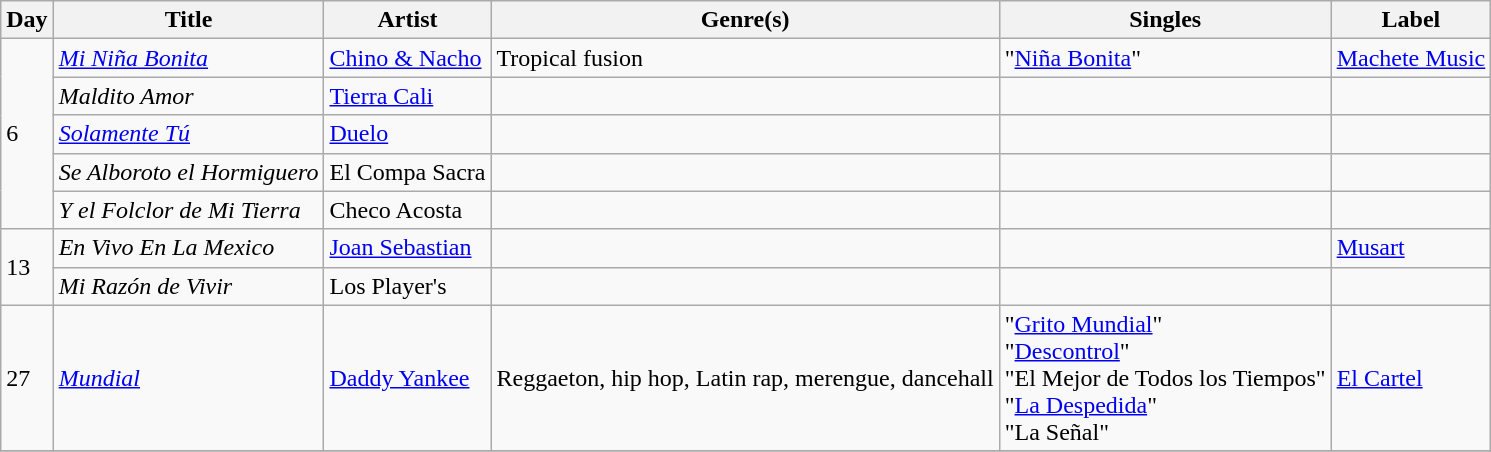<table class="wikitable sortable" style="text-align: left;">
<tr>
<th>Day</th>
<th>Title</th>
<th>Artist</th>
<th>Genre(s)</th>
<th>Singles</th>
<th>Label</th>
</tr>
<tr>
<td rowspan="5">6</td>
<td><em><a href='#'>Mi Niña Bonita</a></em></td>
<td><a href='#'>Chino & Nacho</a></td>
<td>Tropical fusion</td>
<td>"<a href='#'>Niña Bonita</a>"</td>
<td><a href='#'>Machete Music</a></td>
</tr>
<tr>
<td><em>Maldito Amor</em></td>
<td><a href='#'>Tierra Cali</a></td>
<td></td>
<td></td>
<td></td>
</tr>
<tr>
<td><em><a href='#'>Solamente Tú</a></em></td>
<td><a href='#'>Duelo</a></td>
<td></td>
<td></td>
<td></td>
</tr>
<tr>
<td><em>Se Alboroto el Hormiguero</em></td>
<td>El Compa Sacra</td>
<td></td>
<td></td>
<td></td>
</tr>
<tr>
<td><em>Y el Folclor de Mi Tierra</em></td>
<td>Checo Acosta</td>
<td></td>
<td></td>
<td></td>
</tr>
<tr>
<td rowspan="2">13</td>
<td><em>En Vivo En La Mexico</em></td>
<td><a href='#'>Joan Sebastian</a></td>
<td></td>
<td></td>
<td><a href='#'>Musart</a></td>
</tr>
<tr>
<td><em>Mi Razón de Vivir</em></td>
<td>Los Player's</td>
<td></td>
<td></td>
<td></td>
</tr>
<tr>
<td>27</td>
<td><em><a href='#'>Mundial</a></em></td>
<td><a href='#'>Daddy Yankee</a></td>
<td>Reggaeton, hip hop, Latin rap, merengue, dancehall</td>
<td>"<a href='#'>Grito Mundial</a>"<br>"<a href='#'>Descontrol</a>"<br>"El Mejor de Todos los Tiempos"<br>"<a href='#'>La Despedida</a>"<br>"La Señal"</td>
<td><a href='#'>El Cartel</a></td>
</tr>
<tr>
</tr>
</table>
